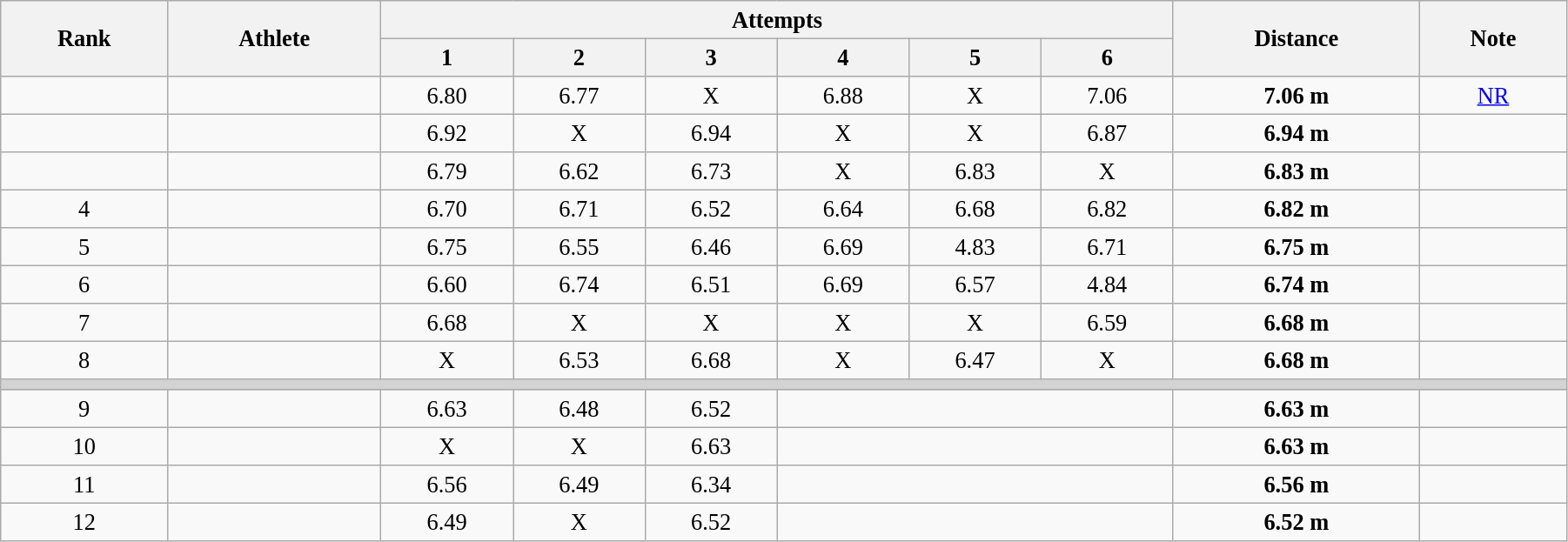<table class="wikitable" style=" text-align:center; font-size:110%;" width="95%">
<tr>
<th rowspan="2">Rank</th>
<th rowspan="2">Athlete</th>
<th colspan="6">Attempts</th>
<th rowspan="2">Distance</th>
<th rowspan="2">Note</th>
</tr>
<tr>
<th>1</th>
<th>2</th>
<th>3</th>
<th>4</th>
<th>5</th>
<th>6</th>
</tr>
<tr>
<td></td>
<td align=left></td>
<td>6.80</td>
<td>6.77</td>
<td>X</td>
<td>6.88</td>
<td>X</td>
<td>7.06</td>
<td><strong>7.06 m </strong></td>
<td><a href='#'>NR</a></td>
</tr>
<tr>
<td></td>
<td align=left></td>
<td>6.92</td>
<td>X</td>
<td>6.94</td>
<td>X</td>
<td>X</td>
<td>6.87</td>
<td><strong>6.94 m </strong></td>
<td></td>
</tr>
<tr>
<td></td>
<td align=left></td>
<td>6.79</td>
<td>6.62</td>
<td>6.73</td>
<td>X</td>
<td>6.83</td>
<td>X</td>
<td><strong>6.83 m </strong></td>
<td></td>
</tr>
<tr>
<td>4</td>
<td align=left></td>
<td>6.70</td>
<td>6.71</td>
<td>6.52</td>
<td>6.64</td>
<td>6.68</td>
<td>6.82</td>
<td><strong>6.82 m </strong></td>
<td></td>
</tr>
<tr>
<td>5</td>
<td align=left></td>
<td>6.75</td>
<td>6.55</td>
<td>6.46</td>
<td>6.69</td>
<td>4.83</td>
<td>6.71</td>
<td><strong>6.75 m </strong></td>
<td></td>
</tr>
<tr>
<td>6</td>
<td align=left></td>
<td>6.60</td>
<td>6.74</td>
<td>6.51</td>
<td>6.69</td>
<td>6.57</td>
<td>4.84</td>
<td><strong>6.74 m </strong></td>
<td></td>
</tr>
<tr>
<td>7</td>
<td align=left></td>
<td>6.68</td>
<td>X</td>
<td>X</td>
<td>X</td>
<td>X</td>
<td>6.59</td>
<td><strong>6.68 m </strong></td>
<td></td>
</tr>
<tr>
<td>8</td>
<td align=left></td>
<td>X</td>
<td>6.53</td>
<td>6.68</td>
<td>X</td>
<td>6.47</td>
<td>X</td>
<td><strong>6.68 m </strong></td>
<td></td>
</tr>
<tr>
<td colspan=10 bgcolor=lightgray></td>
</tr>
<tr>
<td>9</td>
<td align=left></td>
<td>6.63</td>
<td>6.48</td>
<td>6.52</td>
<td colspan=3></td>
<td><strong>6.63 m </strong></td>
<td></td>
</tr>
<tr>
<td>10</td>
<td align=left></td>
<td>X</td>
<td>X</td>
<td>6.63</td>
<td colspan=3></td>
<td><strong>6.63 m </strong></td>
<td></td>
</tr>
<tr>
<td>11</td>
<td align=left></td>
<td>6.56</td>
<td>6.49</td>
<td>6.34</td>
<td colspan=3></td>
<td><strong>6.56 m </strong></td>
<td></td>
</tr>
<tr>
<td>12</td>
<td align=left></td>
<td>6.49</td>
<td>X</td>
<td>6.52</td>
<td colspan=3></td>
<td><strong>6.52 m </strong></td>
<td></td>
</tr>
</table>
